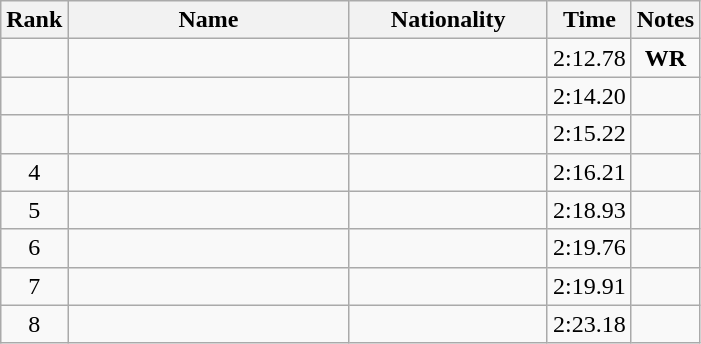<table class="wikitable sortable" style="text-align:center">
<tr>
<th>Rank</th>
<th style="width:180px">Name</th>
<th style="width:125px">Nationality</th>
<th>Time</th>
<th>Notes</th>
</tr>
<tr>
<td></td>
<td style="text-align:left;"></td>
<td style="text-align:left;"></td>
<td>2:12.78</td>
<td><strong>WR</strong></td>
</tr>
<tr>
<td></td>
<td style="text-align:left;"></td>
<td style="text-align:left;"></td>
<td>2:14.20</td>
<td></td>
</tr>
<tr>
<td></td>
<td style="text-align:left;"></td>
<td style="text-align:left;"></td>
<td>2:15.22</td>
<td></td>
</tr>
<tr>
<td>4</td>
<td style="text-align:left;"></td>
<td style="text-align:left;"></td>
<td>2:16.21</td>
<td></td>
</tr>
<tr>
<td>5</td>
<td style="text-align:left;"></td>
<td style="text-align:left;"></td>
<td>2:18.93</td>
<td></td>
</tr>
<tr>
<td>6</td>
<td style="text-align:left;"></td>
<td style="text-align:left;"></td>
<td>2:19.76</td>
<td></td>
</tr>
<tr>
<td>7</td>
<td style="text-align:left;"></td>
<td style="text-align:left;"></td>
<td>2:19.91</td>
<td></td>
</tr>
<tr>
<td>8</td>
<td style="text-align:left;"></td>
<td style="text-align:left;"></td>
<td>2:23.18</td>
<td></td>
</tr>
</table>
